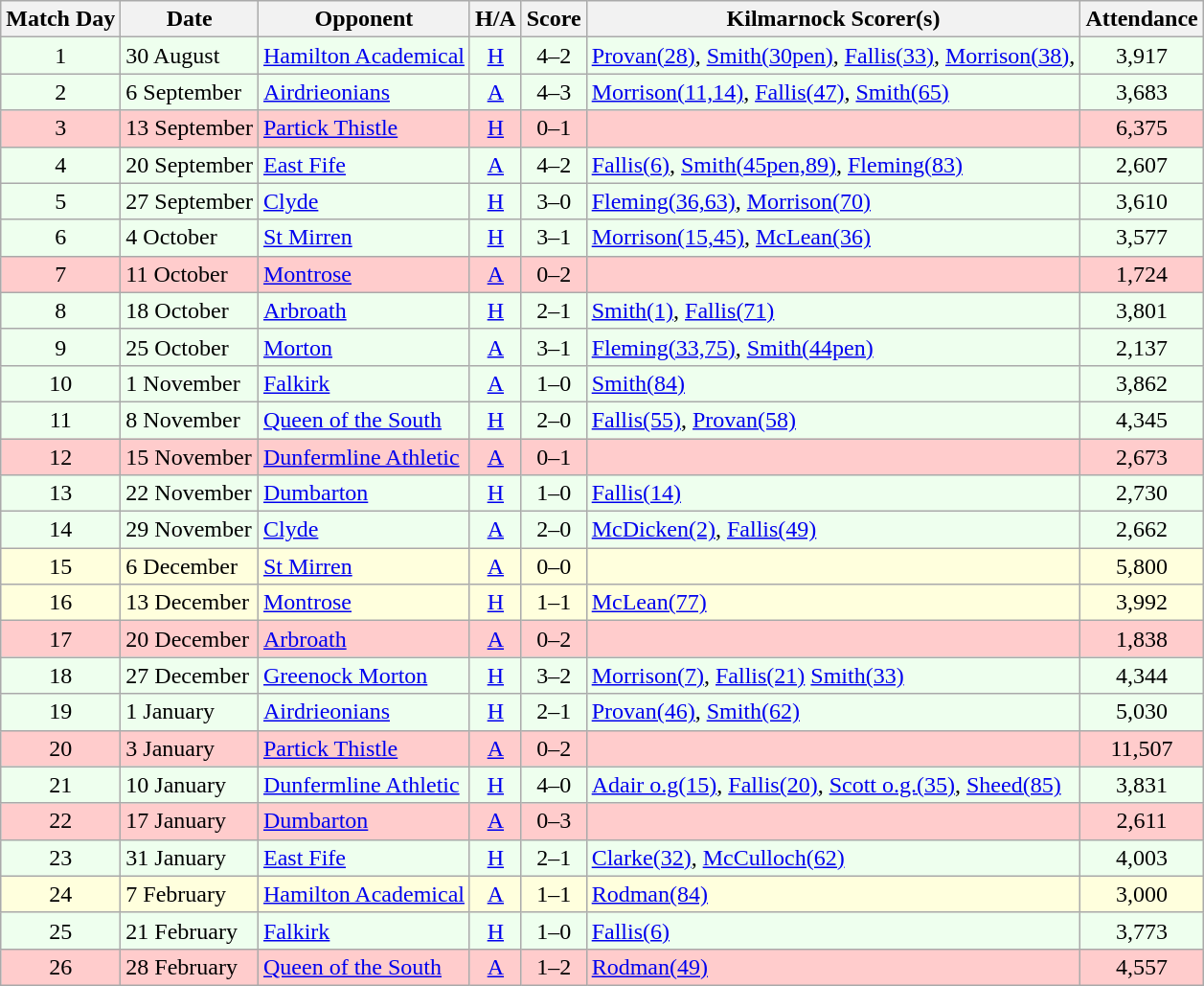<table class="wikitable" style="text-align:center">
<tr>
<th>Match Day</th>
<th>Date</th>
<th>Opponent</th>
<th>H/A</th>
<th>Score</th>
<th>Kilmarnock Scorer(s)</th>
<th>Attendance</th>
</tr>
<tr bgcolor=#EEFFEE>
<td>1</td>
<td align=left>30 August</td>
<td align=left><a href='#'>Hamilton Academical</a></td>
<td><a href='#'>H</a></td>
<td>4–2</td>
<td align=left><a href='#'>Provan(28)</a>, <a href='#'>Smith(30pen)</a>, <a href='#'>Fallis(33)</a>, <a href='#'>Morrison(38)</a>,</td>
<td>3,917</td>
</tr>
<tr bgcolor=#EEFFEE>
<td>2</td>
<td align=left>6 September</td>
<td align=left><a href='#'>Airdrieonians</a></td>
<td><a href='#'>A</a></td>
<td>4–3</td>
<td align=left><a href='#'>Morrison(11,14)</a>, <a href='#'>Fallis(47)</a>, <a href='#'>Smith(65)</a></td>
<td>3,683</td>
</tr>
<tr bgcolor=#FFCCCC>
<td>3</td>
<td align=left>13 September</td>
<td align=left><a href='#'>Partick Thistle</a></td>
<td><a href='#'>H</a></td>
<td>0–1</td>
<td align=left></td>
<td>6,375</td>
</tr>
<tr bgcolor=#EEFFEE>
<td>4</td>
<td align=left>20 September</td>
<td align=left><a href='#'>East Fife</a></td>
<td><a href='#'>A</a></td>
<td>4–2</td>
<td align=left><a href='#'>Fallis(6)</a>, <a href='#'>Smith(45pen,89)</a>, <a href='#'>Fleming(83)</a></td>
<td>2,607</td>
</tr>
<tr bgcolor=#EEFFEE>
<td>5</td>
<td align=left>27 September</td>
<td align=left><a href='#'>Clyde</a></td>
<td><a href='#'>H</a></td>
<td>3–0</td>
<td align=left><a href='#'>Fleming(36,63)</a>, <a href='#'>Morrison(70)</a></td>
<td>3,610</td>
</tr>
<tr bgcolor=#EEFFEE>
<td>6</td>
<td align=left>4 October</td>
<td align=left><a href='#'>St Mirren</a></td>
<td><a href='#'>H</a></td>
<td>3–1</td>
<td align=left><a href='#'>Morrison(15,45)</a>, <a href='#'>McLean(36)</a></td>
<td>3,577</td>
</tr>
<tr bgcolor=#FFCCCC>
<td>7</td>
<td align=left>11 October</td>
<td align=left><a href='#'>Montrose</a></td>
<td><a href='#'>A</a></td>
<td>0–2</td>
<td align=left></td>
<td>1,724</td>
</tr>
<tr bgcolor=#EEFFEE>
<td>8</td>
<td align=left>18 October</td>
<td align=left><a href='#'>Arbroath</a></td>
<td><a href='#'>H</a></td>
<td>2–1</td>
<td align=left><a href='#'>Smith(1)</a>, <a href='#'>Fallis(71)</a></td>
<td>3,801</td>
</tr>
<tr bgcolor=#EEFFEE>
<td>9</td>
<td align=left>25 October</td>
<td align=left><a href='#'>Morton</a></td>
<td><a href='#'>A</a></td>
<td>3–1</td>
<td align=left><a href='#'>Fleming(33,75)</a>, <a href='#'>Smith(44pen)</a></td>
<td>2,137</td>
</tr>
<tr bgcolor=#EEFFEE>
<td>10</td>
<td align=left>1 November</td>
<td align=left><a href='#'>Falkirk</a></td>
<td><a href='#'>A</a></td>
<td>1–0</td>
<td align=left><a href='#'>Smith(84)</a></td>
<td>3,862</td>
</tr>
<tr bgcolor=#EEFFEE>
<td>11</td>
<td align=left>8 November</td>
<td align=left><a href='#'>Queen of the South</a></td>
<td><a href='#'>H</a></td>
<td>2–0</td>
<td align=left><a href='#'>Fallis(55)</a>, <a href='#'>Provan(58)</a></td>
<td>4,345</td>
</tr>
<tr bgcolor=#FFCCCC>
<td>12</td>
<td align=left>15 November</td>
<td align=left><a href='#'>Dunfermline Athletic</a></td>
<td><a href='#'>A</a></td>
<td>0–1</td>
<td align=left></td>
<td>2,673</td>
</tr>
<tr bgcolor=#EEFFEE>
<td>13</td>
<td align=left>22 November</td>
<td align=left><a href='#'>Dumbarton</a></td>
<td><a href='#'>H</a></td>
<td>1–0</td>
<td align=left><a href='#'>Fallis(14)</a></td>
<td>2,730</td>
</tr>
<tr bgcolor=#EEFFEE>
<td>14</td>
<td align=left>29 November</td>
<td align=left><a href='#'>Clyde</a></td>
<td><a href='#'>A</a></td>
<td>2–0</td>
<td align=left><a href='#'>McDicken(2)</a>, <a href='#'>Fallis(49)</a></td>
<td>2,662</td>
</tr>
<tr bgcolor=#FFFFDD>
<td>15</td>
<td align=left>6 December</td>
<td align=left><a href='#'>St Mirren</a></td>
<td><a href='#'>A</a></td>
<td>0–0</td>
<td align=left></td>
<td>5,800</td>
</tr>
<tr bgcolor=#FFFFDD>
<td>16</td>
<td align=left>13 December</td>
<td align=left><a href='#'>Montrose</a></td>
<td><a href='#'>H</a></td>
<td>1–1</td>
<td align=left><a href='#'>McLean(77)</a></td>
<td>3,992</td>
</tr>
<tr bgcolor=#FFCCCC>
<td>17</td>
<td align=left>20 December</td>
<td align=left><a href='#'>Arbroath</a></td>
<td><a href='#'>A</a></td>
<td>0–2</td>
<td align=left></td>
<td>1,838</td>
</tr>
<tr bgcolor=#EEFFEE>
<td>18</td>
<td align=left>27 December</td>
<td align=left><a href='#'>Greenock Morton</a></td>
<td><a href='#'>H</a></td>
<td>3–2</td>
<td align=left><a href='#'>Morrison(7)</a>, <a href='#'>Fallis(21)</a> <a href='#'>Smith(33)</a></td>
<td>4,344</td>
</tr>
<tr bgcolor=#EEFFEE>
<td>19</td>
<td align=left>1 January</td>
<td align=left><a href='#'>Airdrieonians</a></td>
<td><a href='#'>H</a></td>
<td>2–1</td>
<td align=left><a href='#'>Provan(46)</a>, <a href='#'>Smith(62)</a></td>
<td>5,030</td>
</tr>
<tr bgcolor=#FFCCCC>
<td>20</td>
<td align=left>3 January</td>
<td align=left><a href='#'>Partick Thistle</a></td>
<td><a href='#'>A</a></td>
<td>0–2</td>
<td align=left></td>
<td>11,507</td>
</tr>
<tr bgcolor=#EEFFEE>
<td>21</td>
<td align=left>10 January</td>
<td align=left><a href='#'>Dunfermline Athletic</a></td>
<td><a href='#'>H</a></td>
<td>4–0</td>
<td align=left><a href='#'>Adair o.g(15)</a>, <a href='#'>Fallis(20)</a>, <a href='#'>Scott o.g.(35)</a>, <a href='#'>Sheed(85)</a></td>
<td>3,831</td>
</tr>
<tr bgcolor=#FFCCCC>
<td>22</td>
<td align=left>17 January</td>
<td align=left><a href='#'>Dumbarton</a></td>
<td><a href='#'>A</a></td>
<td>0–3</td>
<td align=left></td>
<td>2,611</td>
</tr>
<tr bgcolor=#EEFFEE>
<td>23</td>
<td align=left>31 January</td>
<td align=left><a href='#'>East Fife</a></td>
<td><a href='#'>H</a></td>
<td>2–1</td>
<td align=left><a href='#'>Clarke(32)</a>, <a href='#'>McCulloch(62)</a></td>
<td>4,003</td>
</tr>
<tr bgcolor=#FFFFDD>
<td>24</td>
<td align=left>7 February</td>
<td align=left><a href='#'>Hamilton Academical</a></td>
<td><a href='#'>A</a></td>
<td>1–1</td>
<td align=left><a href='#'>Rodman(84)</a></td>
<td>3,000</td>
</tr>
<tr bgcolor=#EEFFEE>
<td>25</td>
<td align=left>21 February</td>
<td align=left><a href='#'>Falkirk</a></td>
<td><a href='#'>H</a></td>
<td>1–0</td>
<td align=left><a href='#'>Fallis(6)</a></td>
<td>3,773</td>
</tr>
<tr bgcolor=#FFCCCC>
<td>26</td>
<td align=left>28 February</td>
<td align=left><a href='#'>Queen of the South</a></td>
<td><a href='#'>A</a></td>
<td>1–2</td>
<td align=left><a href='#'>Rodman(49)</a></td>
<td>4,557</td>
</tr>
</table>
